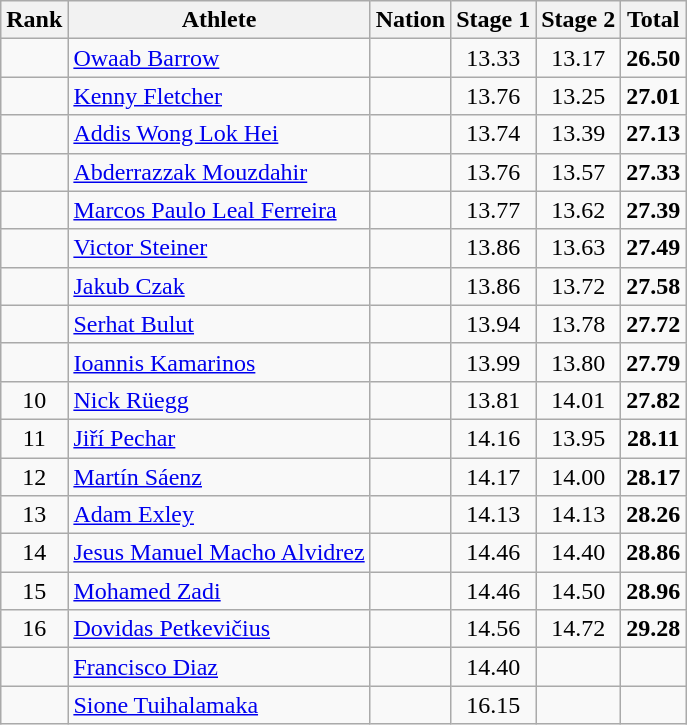<table class="wikitable sortable" style="text-align:center">
<tr>
<th>Rank</th>
<th>Athlete</th>
<th>Nation</th>
<th>Stage 1</th>
<th>Stage 2</th>
<th>Total</th>
</tr>
<tr>
<td></td>
<td align=left><a href='#'>Owaab Barrow</a></td>
<td align=left></td>
<td>13.33</td>
<td>13.17</td>
<td><strong>26.50</strong></td>
</tr>
<tr>
<td></td>
<td align=left><a href='#'>Kenny Fletcher</a></td>
<td align=left></td>
<td>13.76</td>
<td>13.25</td>
<td><strong>27.01</strong></td>
</tr>
<tr>
<td></td>
<td align=left><a href='#'>Addis Wong Lok Hei</a></td>
<td align=left></td>
<td>13.74</td>
<td>13.39</td>
<td><strong>27.13</strong></td>
</tr>
<tr>
<td></td>
<td align=left><a href='#'>Abderrazzak Mouzdahir</a></td>
<td align=left></td>
<td>13.76</td>
<td>13.57</td>
<td><strong>27.33</strong></td>
</tr>
<tr>
<td></td>
<td align=left><a href='#'>Marcos Paulo Leal Ferreira</a></td>
<td align=left></td>
<td>13.77</td>
<td>13.62</td>
<td><strong>27.39</strong></td>
</tr>
<tr>
<td></td>
<td align=left><a href='#'>Victor Steiner</a></td>
<td align=left></td>
<td>13.86</td>
<td>13.63</td>
<td><strong>27.49</strong></td>
</tr>
<tr>
<td></td>
<td align=left><a href='#'>Jakub Czak</a></td>
<td align=left></td>
<td>13.86</td>
<td>13.72</td>
<td><strong>27.58</strong></td>
</tr>
<tr>
<td></td>
<td align=left><a href='#'>Serhat Bulut</a></td>
<td align=left></td>
<td>13.94</td>
<td>13.78</td>
<td><strong>27.72</strong></td>
</tr>
<tr>
<td></td>
<td align=left><a href='#'>Ioannis Kamarinos</a></td>
<td align=left></td>
<td>13.99</td>
<td>13.80</td>
<td><strong>27.79</strong></td>
</tr>
<tr>
<td>10</td>
<td align=left><a href='#'>Nick Rüegg</a></td>
<td align=left></td>
<td>13.81</td>
<td>14.01</td>
<td><strong>27.82</strong></td>
</tr>
<tr>
<td>11</td>
<td align=left><a href='#'>Jiří Pechar</a></td>
<td align=left></td>
<td>14.16</td>
<td>13.95</td>
<td><strong>28.11</strong></td>
</tr>
<tr>
<td>12</td>
<td align=left><a href='#'>Martín Sáenz</a></td>
<td align=left></td>
<td>14.17</td>
<td>14.00</td>
<td><strong>28.17</strong></td>
</tr>
<tr>
<td>13</td>
<td align=left><a href='#'>Adam Exley</a></td>
<td align=left></td>
<td>14.13</td>
<td>14.13</td>
<td><strong>28.26</strong></td>
</tr>
<tr>
<td>14</td>
<td align=left><a href='#'>Jesus Manuel Macho Alvidrez</a></td>
<td align=left></td>
<td>14.46</td>
<td>14.40</td>
<td><strong>28.86</strong></td>
</tr>
<tr>
<td>15</td>
<td align=left><a href='#'>Mohamed Zadi</a></td>
<td align=left></td>
<td>14.46</td>
<td>14.50</td>
<td><strong>28.96</strong></td>
</tr>
<tr>
<td>16</td>
<td align=left><a href='#'>Dovidas Petkevičius</a></td>
<td align=left></td>
<td>14.56</td>
<td>14.72</td>
<td><strong>29.28</strong></td>
</tr>
<tr>
<td></td>
<td align=left><a href='#'>Francisco Diaz</a></td>
<td align=left></td>
<td>14.40</td>
<td></td>
<td></td>
</tr>
<tr>
<td></td>
<td align=left><a href='#'>Sione Tuihalamaka</a></td>
<td align=left></td>
<td>16.15</td>
<td></td>
<td></td>
</tr>
</table>
